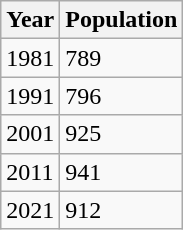<table class="wikitable">
<tr>
<th>Year</th>
<th>Population</th>
</tr>
<tr>
<td>1981</td>
<td>789</td>
</tr>
<tr>
<td>1991</td>
<td>796</td>
</tr>
<tr>
<td>2001</td>
<td>925</td>
</tr>
<tr>
<td>2011</td>
<td>941</td>
</tr>
<tr>
<td>2021</td>
<td>912</td>
</tr>
</table>
